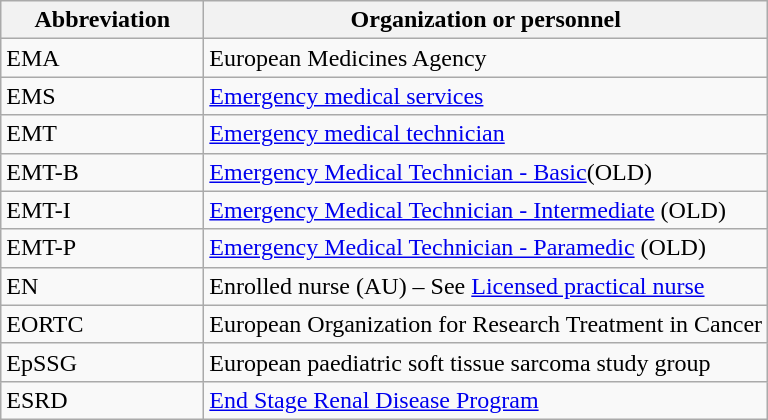<table class="wikitable sortable">
<tr>
<th style="width:8em;">Abbreviation</th>
<th>Organization or personnel</th>
</tr>
<tr>
<td>EMA</td>
<td>European Medicines Agency</td>
</tr>
<tr>
<td>EMS</td>
<td><a href='#'>Emergency medical services</a></td>
</tr>
<tr>
<td>EMT</td>
<td><a href='#'>Emergency medical technician</a></td>
</tr>
<tr>
<td>EMT-B</td>
<td><a href='#'>Emergency Medical Technician - Basic</a>(OLD)</td>
</tr>
<tr>
<td>EMT-I</td>
<td><a href='#'>Emergency Medical Technician - Intermediate</a> (OLD)</td>
</tr>
<tr>
<td>EMT-P</td>
<td><a href='#'>Emergency Medical Technician - Paramedic</a> (OLD)</td>
</tr>
<tr>
<td>EN</td>
<td>Enrolled nurse (AU) – See <a href='#'>Licensed practical nurse</a></td>
</tr>
<tr>
<td>EORTC</td>
<td>European Organization for Research Treatment in Cancer</td>
</tr>
<tr>
<td>EpSSG</td>
<td>European paediatric soft tissue sarcoma study group</td>
</tr>
<tr>
<td>ESRD</td>
<td><a href='#'>End Stage Renal Disease Program</a></td>
</tr>
</table>
